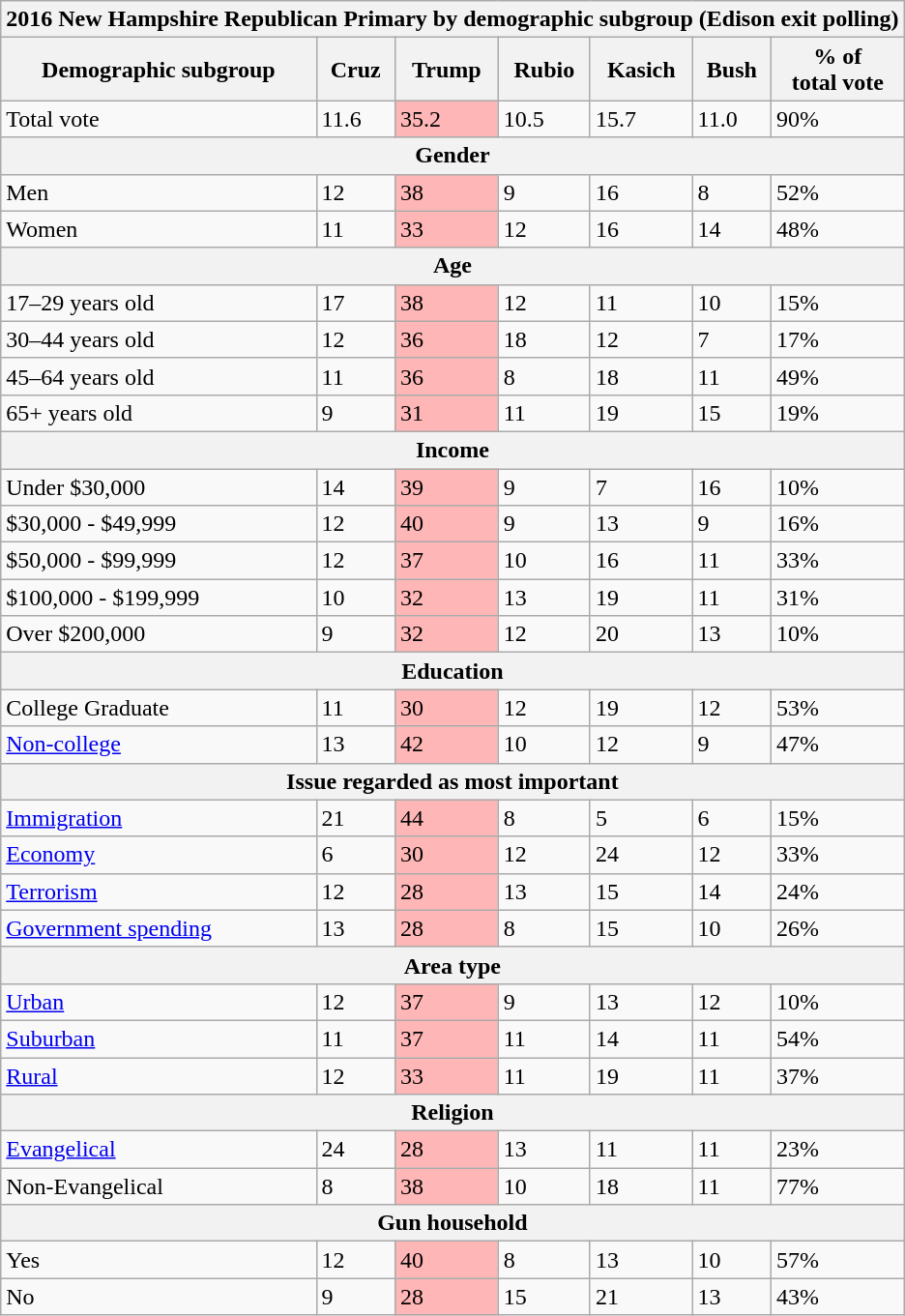<table class="wikitable sortable">
<tr>
<th colspan="7">2016 New Hampshire Republican Primary by demographic subgroup (Edison exit polling)</th>
</tr>
<tr>
<th>Demographic subgroup</th>
<th>Cruz</th>
<th>Trump</th>
<th>Rubio</th>
<th>Kasich</th>
<th>Bush</th>
<th>% of<br>total vote</th>
</tr>
<tr>
<td>Total vote</td>
<td>11.6</td>
<td style="text-align:left; background:#ffb6b6;">35.2</td>
<td>10.5</td>
<td>15.7</td>
<td>11.0</td>
<td>90%</td>
</tr>
<tr>
<th colspan="7">Gender</th>
</tr>
<tr>
<td>Men</td>
<td>12</td>
<td style="text-align:left; background:#ffb6b6;">38</td>
<td>9</td>
<td>16</td>
<td>8</td>
<td>52%</td>
</tr>
<tr>
<td>Women</td>
<td>11</td>
<td style="text-align:left; background:#ffb6b6;">33</td>
<td>12</td>
<td>16</td>
<td>14</td>
<td>48%</td>
</tr>
<tr>
<th colspan="7">Age</th>
</tr>
<tr>
<td>17–29 years old</td>
<td>17</td>
<td style="text-align:left; background:#ffb6b6;">38</td>
<td>12</td>
<td>11</td>
<td>10</td>
<td>15%</td>
</tr>
<tr>
<td>30–44 years old</td>
<td>12</td>
<td style="text-align:left; background:#ffb6b6;">36</td>
<td>18</td>
<td>12</td>
<td>7</td>
<td>17%</td>
</tr>
<tr>
<td>45–64 years old</td>
<td>11</td>
<td style="text-align:left; background:#ffb6b6;">36</td>
<td>8</td>
<td>18</td>
<td>11</td>
<td>49%</td>
</tr>
<tr>
<td>65+ years old</td>
<td>9</td>
<td style="text-align:left; background:#ffb6b6;">31</td>
<td>11</td>
<td>19</td>
<td>15</td>
<td>19%</td>
</tr>
<tr>
<th colspan="7">Income</th>
</tr>
<tr>
<td>Under $30,000</td>
<td>14</td>
<td style="text-align:left; background:#ffb6b6;">39</td>
<td>9</td>
<td>7</td>
<td>16</td>
<td>10%</td>
</tr>
<tr>
<td>$30,000 - $49,999</td>
<td>12</td>
<td style="text-align:left; background:#ffb6b6;">40</td>
<td>9</td>
<td>13</td>
<td>9</td>
<td>16%</td>
</tr>
<tr>
<td>$50,000 - $99,999</td>
<td>12</td>
<td style="text-align:left; background:#ffb6b6;">37</td>
<td>10</td>
<td>16</td>
<td>11</td>
<td>33%</td>
</tr>
<tr>
<td>$100,000 - $199,999</td>
<td>10</td>
<td style="text-align:left; background:#ffb6b6;">32</td>
<td>13</td>
<td>19</td>
<td>11</td>
<td>31%</td>
</tr>
<tr>
<td>Over $200,000</td>
<td>9</td>
<td style="text-align:left; background:#ffb6b6;">32</td>
<td>12</td>
<td>20</td>
<td>13</td>
<td>10%</td>
</tr>
<tr>
<th colspan="7">Education</th>
</tr>
<tr>
<td>College Graduate</td>
<td>11</td>
<td style="text-align:left; background:#ffb6b6;">30</td>
<td>12</td>
<td>19</td>
<td>12</td>
<td>53%</td>
</tr>
<tr>
<td><a href='#'>Non-college</a></td>
<td>13</td>
<td style="text-align:left; background:#ffb6b6;">42</td>
<td>10</td>
<td>12</td>
<td>9</td>
<td>47%</td>
</tr>
<tr>
<th colspan="7">Issue regarded as most important</th>
</tr>
<tr>
<td><a href='#'>Immigration</a></td>
<td>21</td>
<td style="text-align:left; background:#ffb6b6;">44</td>
<td>8</td>
<td>5</td>
<td>6</td>
<td>15%</td>
</tr>
<tr>
<td><a href='#'>Economy</a></td>
<td>6</td>
<td style="text-align:left; background:#ffb6b6;">30</td>
<td>12</td>
<td>24</td>
<td>12</td>
<td>33%</td>
</tr>
<tr>
<td><a href='#'>Terrorism</a></td>
<td>12</td>
<td style="text-align:left; background:#ffb6b6;">28</td>
<td>13</td>
<td>15</td>
<td>14</td>
<td>24%</td>
</tr>
<tr>
<td><a href='#'>Government spending</a></td>
<td>13</td>
<td style="text-align:left; background:#ffb6b6;">28</td>
<td>8</td>
<td>15</td>
<td>10</td>
<td>26%</td>
</tr>
<tr>
<th colspan="7">Area type</th>
</tr>
<tr>
<td><a href='#'>Urban</a></td>
<td>12</td>
<td style="text-align:left; background:#ffb6b6;">37</td>
<td>9</td>
<td>13</td>
<td>12</td>
<td>10%</td>
</tr>
<tr>
<td><a href='#'>Suburban</a></td>
<td>11</td>
<td style="text-align:left; background:#ffb6b6;">37</td>
<td>11</td>
<td>14</td>
<td>11</td>
<td>54%</td>
</tr>
<tr>
<td><a href='#'>Rural</a></td>
<td>12</td>
<td style="text-align:left; background:#ffb6b6;">33</td>
<td>11</td>
<td>19</td>
<td>11</td>
<td>37%</td>
</tr>
<tr>
<th colspan="7">Religion</th>
</tr>
<tr>
<td><a href='#'>Evangelical</a></td>
<td>24</td>
<td style="text-align:left; background:#ffb6b6;">28</td>
<td>13</td>
<td>11</td>
<td>11</td>
<td>23%</td>
</tr>
<tr>
<td>Non-Evangelical</td>
<td>8</td>
<td style="text-align:left; background:#ffb6b6;">38</td>
<td>10</td>
<td>18</td>
<td>11</td>
<td>77%</td>
</tr>
<tr>
<th colspan="7">Gun household</th>
</tr>
<tr>
<td>Yes</td>
<td>12</td>
<td style="text-align:left; background:#ffb6b6;">40</td>
<td>8</td>
<td>13</td>
<td>10</td>
<td>57%</td>
</tr>
<tr>
<td>No</td>
<td>9</td>
<td style="text-align:left; background:#ffb6b6;">28</td>
<td>15</td>
<td>21</td>
<td>13</td>
<td>43%</td>
</tr>
</table>
